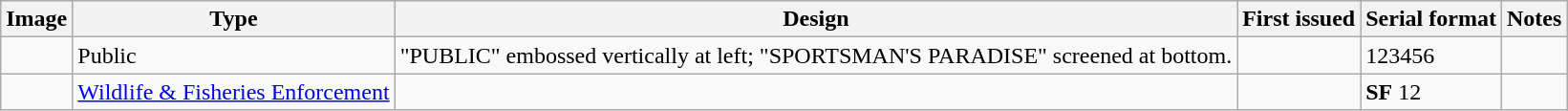<table class=wikitable>
<tr>
<th>Image</th>
<th>Type</th>
<th>Design</th>
<th>First issued</th>
<th>Serial format</th>
<th>Notes</th>
</tr>
<tr>
<td></td>
<td>Public</td>
<td>"PUBLIC" embossed vertically at left; "SPORTSMAN'S PARADISE" screened at bottom.</td>
<td></td>
<td>123456</td>
<td></td>
</tr>
<tr>
<td></td>
<td><a href='#'>Wildlife & Fisheries Enforcement</a></td>
<td></td>
<td></td>
<td><strong>SF</strong> 12</td>
<td></td>
</tr>
</table>
